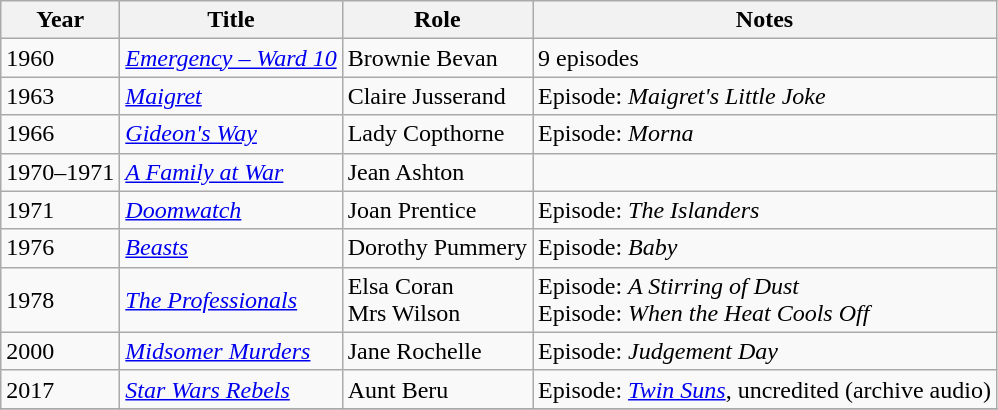<table class="wikitable">
<tr>
<th>Year</th>
<th>Title</th>
<th>Role</th>
<th>Notes</th>
</tr>
<tr>
<td>1960</td>
<td><em><a href='#'>Emergency – Ward 10</a></em></td>
<td>Brownie Bevan</td>
<td>9 episodes</td>
</tr>
<tr>
<td>1963</td>
<td><a href='#'><em>Maigret</em></a></td>
<td>Claire Jusserand</td>
<td>Episode: <em>Maigret's Little Joke</em></td>
</tr>
<tr>
<td>1966</td>
<td><em><a href='#'>Gideon's Way</a></em></td>
<td>Lady Copthorne</td>
<td>Episode: <em>Morna</em></td>
</tr>
<tr>
<td>1970–1971</td>
<td><em><a href='#'>A Family at War</a></em></td>
<td>Jean Ashton</td>
<td></td>
</tr>
<tr>
<td>1971</td>
<td><em><a href='#'>Doomwatch</a></em></td>
<td>Joan Prentice</td>
<td>Episode: <em>The Islanders</em></td>
</tr>
<tr>
<td>1976</td>
<td><a href='#'><em>Beasts</em></a></td>
<td>Dorothy Pummery</td>
<td>Episode: <em>Baby</em></td>
</tr>
<tr>
<td>1978</td>
<td><a href='#'><em>The Professionals</em></a></td>
<td>Elsa Coran<br>Mrs Wilson</td>
<td>Episode: <em>A Stirring of Dust</em><br> Episode: <em>When the Heat Cools Off</em></td>
</tr>
<tr>
<td>2000</td>
<td><em><a href='#'>Midsomer Murders</a></em></td>
<td>Jane Rochelle</td>
<td>Episode: <em>Judgement Day</em></td>
</tr>
<tr>
<td>2017</td>
<td><em><a href='#'>Star Wars Rebels</a></em></td>
<td>Aunt Beru</td>
<td>Episode: <em><a href='#'>Twin Suns</a></em>, uncredited (archive audio)</td>
</tr>
<tr>
</tr>
</table>
